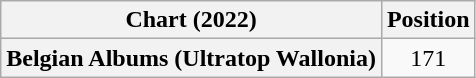<table class="wikitable plainrowheaders" style="text-align:center">
<tr>
<th scope="col">Chart (2022)</th>
<th scope="col">Position</th>
</tr>
<tr>
<th scope="row">Belgian Albums (Ultratop Wallonia)</th>
<td>171</td>
</tr>
</table>
